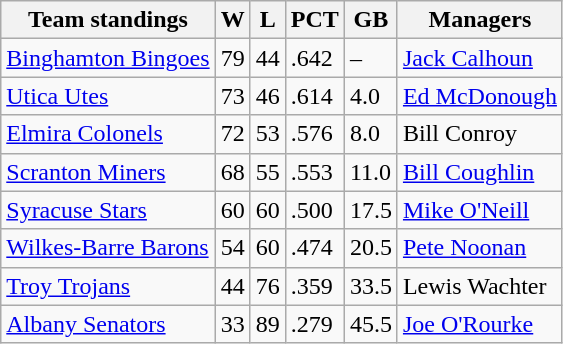<table class="wikitable">
<tr>
<th>Team standings</th>
<th>W</th>
<th>L</th>
<th>PCT</th>
<th>GB</th>
<th>Managers</th>
</tr>
<tr>
<td><a href='#'>Binghamton Bingoes</a></td>
<td>79</td>
<td>44</td>
<td>.642</td>
<td>–</td>
<td><a href='#'>Jack Calhoun</a></td>
</tr>
<tr>
<td><a href='#'>Utica Utes</a></td>
<td>73</td>
<td>46</td>
<td>.614</td>
<td>4.0</td>
<td><a href='#'>Ed McDonough</a></td>
</tr>
<tr>
<td><a href='#'>Elmira Colonels</a></td>
<td>72</td>
<td>53</td>
<td>.576</td>
<td>8.0</td>
<td>Bill Conroy</td>
</tr>
<tr>
<td><a href='#'>Scranton Miners</a></td>
<td>68</td>
<td>55</td>
<td>.553</td>
<td>11.0</td>
<td><a href='#'>Bill Coughlin</a></td>
</tr>
<tr>
<td><a href='#'>Syracuse Stars</a></td>
<td>60</td>
<td>60</td>
<td>.500</td>
<td>17.5</td>
<td><a href='#'>Mike O'Neill</a></td>
</tr>
<tr>
<td><a href='#'>Wilkes-Barre Barons</a></td>
<td>54</td>
<td>60</td>
<td>.474</td>
<td>20.5</td>
<td><a href='#'>Pete Noonan</a></td>
</tr>
<tr>
<td><a href='#'>Troy Trojans</a></td>
<td>44</td>
<td>76</td>
<td>.359</td>
<td>33.5</td>
<td>Lewis Wachter</td>
</tr>
<tr>
<td><a href='#'>Albany Senators</a></td>
<td>33</td>
<td>89</td>
<td>.279</td>
<td>45.5</td>
<td><a href='#'>Joe O'Rourke</a></td>
</tr>
</table>
